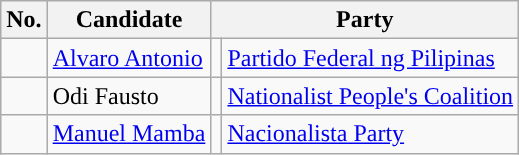<table class="wikitable sortable" style="text-align:left;">
<tr>
<th>No.</th>
<th>Candidate</th>
<th colspan="2">Party</th>
</tr>
<tr>
<td></td>
<td><a href='#'>Alvaro Antonio</a></td>
<td></td>
<td><a href='#'>Partido Federal ng Pilipinas</a></td>
</tr>
<tr>
<td></td>
<td>Odi Fausto</td>
<td></td>
<td><a href='#'>Nationalist People's Coalition</a></td>
</tr>
<tr>
<td></td>
<td><a href='#'>Manuel Mamba</a></td>
<td></td>
<td><a href='#'>Nacionalista Party</a></td>
</tr>
</table>
